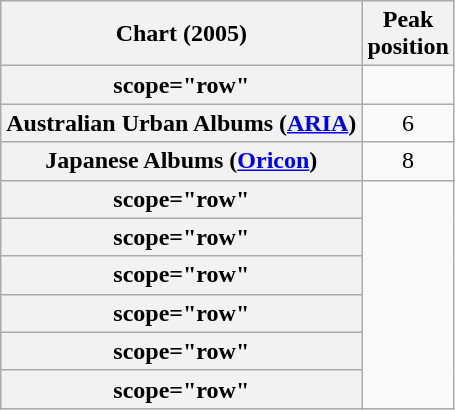<table class="wikitable sortable plainrowheaders">
<tr>
<th>Chart (2005)</th>
<th>Peak<br>position</th>
</tr>
<tr>
<th>scope="row" </th>
</tr>
<tr>
<th scope="row">Australian Urban Albums (<a href='#'>ARIA</a>)</th>
<td align="center">6</td>
</tr>
<tr>
<th scope="row">Japanese Albums (<a href='#'>Oricon</a>)</th>
<td align="center">8</td>
</tr>
<tr>
<th>scope="row" </th>
</tr>
<tr>
<th>scope="row" </th>
</tr>
<tr>
<th>scope="row" </th>
</tr>
<tr>
<th>scope="row" </th>
</tr>
<tr>
<th>scope="row" </th>
</tr>
<tr>
<th>scope="row" </th>
</tr>
</table>
